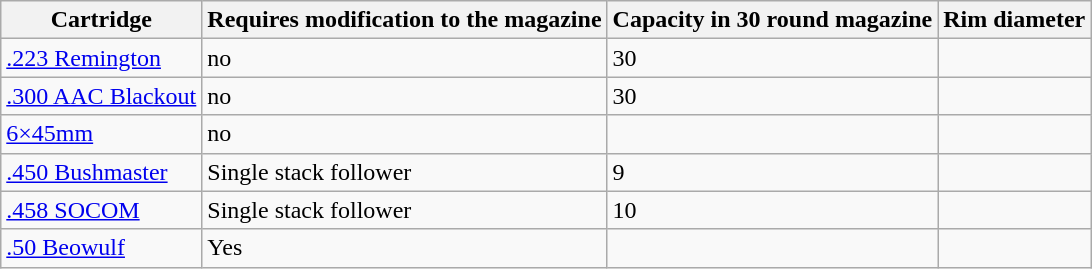<table class="wikitable">
<tr>
<th>Cartridge</th>
<th>Requires modification to the magazine</th>
<th>Capacity in 30 round magazine</th>
<th>Rim diameter</th>
</tr>
<tr>
<td><a href='#'>.223 Remington</a></td>
<td>no</td>
<td>30</td>
<td></td>
</tr>
<tr>
<td><a href='#'>.300 AAC Blackout</a></td>
<td>no</td>
<td>30</td>
<td></td>
</tr>
<tr>
<td><a href='#'>6×45mm</a></td>
<td>no</td>
<td></td>
<td></td>
</tr>
<tr>
<td><a href='#'>.450 Bushmaster</a></td>
<td>Single stack follower</td>
<td>9</td>
<td></td>
</tr>
<tr>
<td><a href='#'>.458 SOCOM</a></td>
<td>Single stack follower</td>
<td>10</td>
<td></td>
</tr>
<tr>
<td><a href='#'>.50 Beowulf</a></td>
<td>Yes</td>
<td></td>
<td></td>
</tr>
</table>
